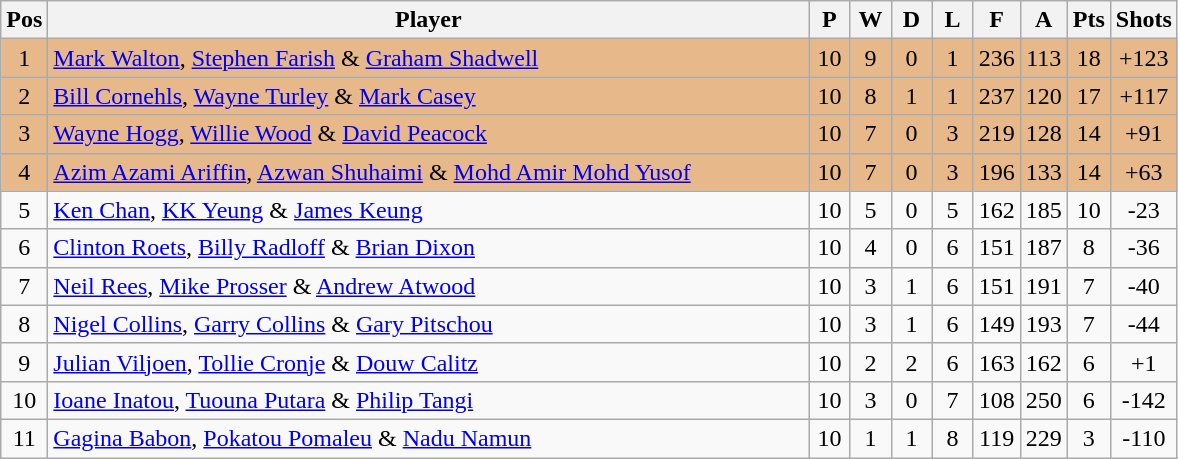<table class="wikitable" style="font-size: 100%">
<tr>
<th width=20>Pos</th>
<th width=500>Player</th>
<th width=20>P</th>
<th width=20>W</th>
<th width=20>D</th>
<th width=20>L</th>
<th width=20>F</th>
<th width=20>A</th>
<th width=20>Pts</th>
<th width=20>Shots</th>
</tr>
<tr align=center style="background: #E6B88A;">
<td>1</td>
<td align="left"> <a href='#'>Mark Walton</a>, <a href='#'>Stephen Farish</a> & <a href='#'>Graham Shadwell</a></td>
<td>10</td>
<td>9</td>
<td>0</td>
<td>1</td>
<td>236</td>
<td>113</td>
<td>18</td>
<td>+123</td>
</tr>
<tr align=center style="background: #E6B88A;">
<td>2</td>
<td align="left"> <a href='#'>Bill Cornehls</a>, <a href='#'>Wayne Turley</a> & <a href='#'>Mark Casey</a></td>
<td>10</td>
<td>8</td>
<td>1</td>
<td>1</td>
<td>237</td>
<td>120</td>
<td>17</td>
<td>+117</td>
</tr>
<tr align=center style="background: #E6B88A;">
<td>3</td>
<td align="left"> <a href='#'>Wayne Hogg</a>, <a href='#'>Willie Wood</a> & <a href='#'>David Peacock</a></td>
<td>10</td>
<td>7</td>
<td>0</td>
<td>3</td>
<td>219</td>
<td>128</td>
<td>14</td>
<td>+91</td>
</tr>
<tr align=center style="background: #E6B88A;">
<td>4</td>
<td align="left"> <a href='#'>Azim Azami Ariffin</a>, <a href='#'>Azwan Shuhaimi</a> & <a href='#'>Mohd Amir Mohd Yusof</a></td>
<td>10</td>
<td>7</td>
<td>0</td>
<td>3</td>
<td>196</td>
<td>133</td>
<td>14</td>
<td>+63</td>
</tr>
<tr align=center>
<td>5</td>
<td align="left"> <a href='#'>Ken Chan</a>, <a href='#'>KK Yeung</a> & <a href='#'>James Keung</a></td>
<td>10</td>
<td>5</td>
<td>0</td>
<td>5</td>
<td>162</td>
<td>185</td>
<td>10</td>
<td>-23</td>
</tr>
<tr align=center>
<td>6</td>
<td align="left"> <a href='#'>Clinton Roets</a>, <a href='#'>Billy Radloff</a> & <a href='#'>Brian Dixon</a></td>
<td>10</td>
<td>4</td>
<td>0</td>
<td>6</td>
<td>151</td>
<td>187</td>
<td>8</td>
<td>-36</td>
</tr>
<tr align=center>
<td>7</td>
<td align="left"> <a href='#'>Neil Rees</a>, <a href='#'>Mike Prosser</a> & <a href='#'>Andrew Atwood</a></td>
<td>10</td>
<td>3</td>
<td>1</td>
<td>6</td>
<td>151</td>
<td>191</td>
<td>7</td>
<td>-40</td>
</tr>
<tr align=center>
<td>8</td>
<td align="left"> <a href='#'>Nigel Collins</a>, <a href='#'>Garry Collins</a> & <a href='#'>Gary Pitschou</a></td>
<td>10</td>
<td>3</td>
<td>1</td>
<td>6</td>
<td>149</td>
<td>193</td>
<td>7</td>
<td>-44</td>
</tr>
<tr align=center>
<td>9</td>
<td align="left"> <a href='#'>Julian Viljoen</a>, <a href='#'>Tollie Cronje</a> & <a href='#'>Douw Calitz</a></td>
<td>10</td>
<td>2</td>
<td>2</td>
<td>6</td>
<td>163</td>
<td>162</td>
<td>6</td>
<td>+1</td>
</tr>
<tr align=center>
<td>10</td>
<td align="left"> <a href='#'>Ioane Inatou</a>, <a href='#'>Tuouna Putara</a> & <a href='#'>Philip Tangi</a></td>
<td>10</td>
<td>3</td>
<td>0</td>
<td>7</td>
<td>108</td>
<td>250</td>
<td>6</td>
<td>-142</td>
</tr>
<tr align=center>
<td>11</td>
<td align="left"> <a href='#'>Gagina Babon</a>, <a href='#'>Pokatou Pomaleu</a> & <a href='#'>Nadu Namun</a></td>
<td>10</td>
<td>1</td>
<td>1</td>
<td>8</td>
<td>119</td>
<td>229</td>
<td>3</td>
<td>-110</td>
</tr>
</table>
